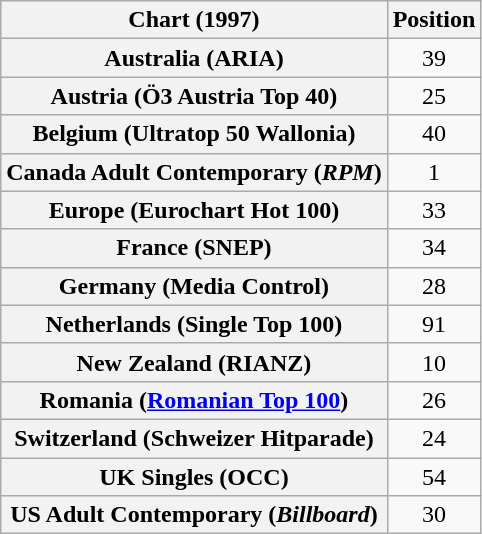<table class="wikitable sortable plainrowheaders" style="text-align:center">
<tr>
<th>Chart (1997)</th>
<th>Position</th>
</tr>
<tr>
<th scope="row">Australia (ARIA)</th>
<td>39</td>
</tr>
<tr>
<th scope="row">Austria (Ö3 Austria Top 40)</th>
<td>25</td>
</tr>
<tr>
<th scope="row">Belgium (Ultratop 50 Wallonia)</th>
<td>40</td>
</tr>
<tr>
<th scope="row">Canada Adult Contemporary (<em>RPM</em>)</th>
<td>1</td>
</tr>
<tr>
<th scope="row">Europe (Eurochart Hot 100)</th>
<td>33</td>
</tr>
<tr>
<th scope="row">France (SNEP)</th>
<td>34</td>
</tr>
<tr>
<th scope="row">Germany (Media Control)</th>
<td>28</td>
</tr>
<tr>
<th scope="row">Netherlands (Single Top 100)</th>
<td>91</td>
</tr>
<tr>
<th scope="row">New Zealand (RIANZ)</th>
<td>10</td>
</tr>
<tr>
<th scope="row">Romania (<a href='#'>Romanian Top 100</a>)</th>
<td>26</td>
</tr>
<tr>
<th scope="row">Switzerland (Schweizer Hitparade)</th>
<td>24</td>
</tr>
<tr>
<th scope="row">UK Singles (OCC)</th>
<td>54</td>
</tr>
<tr>
<th scope="row">US Adult Contemporary (<em>Billboard</em>)</th>
<td>30</td>
</tr>
</table>
